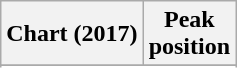<table class="wikitable sortable plainrowheaders">
<tr>
<th scope="col">Chart (2017)</th>
<th scope="col">Peak<br>position</th>
</tr>
<tr>
</tr>
<tr>
</tr>
</table>
